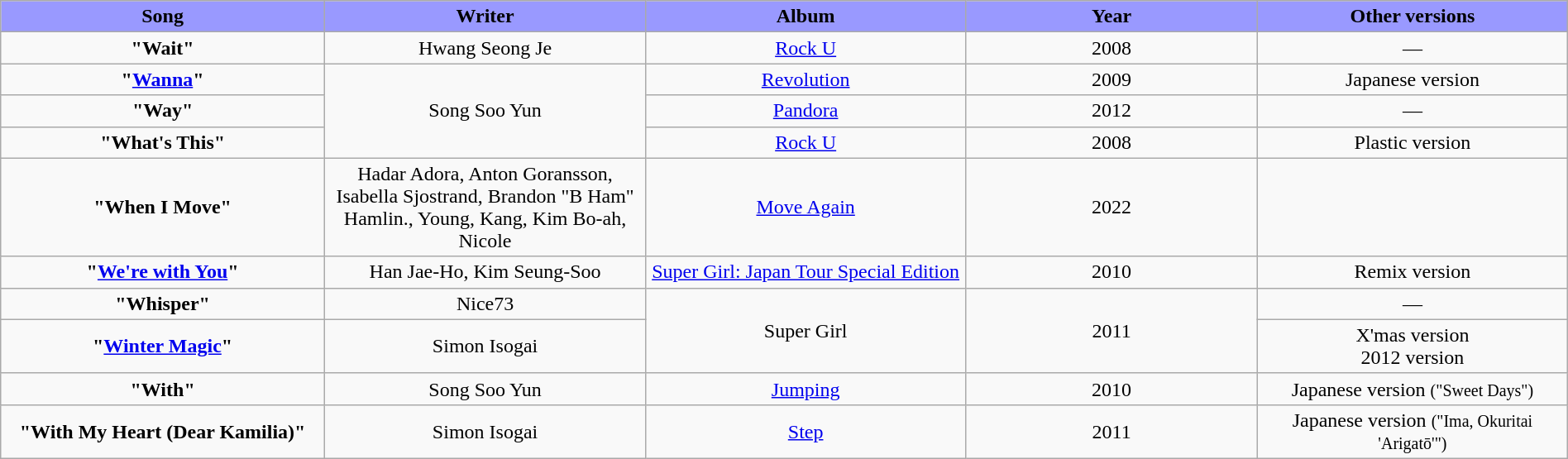<table class="wikitable" style="margin:0.5em auto; clear:both; text-align:center; width:100%">
<tr>
<th width="500" style="background: #99F;">Song</th>
<th width="500" style="background: #99F;">Writer</th>
<th width="500" style="background: #99F;">Album</th>
<th width="500" style="background: #99F;">Year</th>
<th width="500" style="background: #99F;">Other versions</th>
</tr>
<tr>
<td><strong>"Wait"</strong></td>
<td>Hwang Seong Je</td>
<td><a href='#'>Rock U</a></td>
<td>2008</td>
<td>—</td>
</tr>
<tr>
<td><strong>"<a href='#'>Wanna</a>"</strong></td>
<td rowspan="3">Song Soo Yun</td>
<td><a href='#'>Revolution</a></td>
<td>2009</td>
<td>Japanese version</td>
</tr>
<tr>
<td><strong>"Way"</strong></td>
<td><a href='#'>Pandora</a></td>
<td>2012</td>
<td>—</td>
</tr>
<tr>
<td><strong>"What's This"</strong></td>
<td><a href='#'>Rock U</a></td>
<td>2008</td>
<td>Plastic version</td>
</tr>
<tr>
<td><strong>"When I Move"</strong></td>
<td>Hadar Adora, Anton Goransson, Isabella Sjostrand, Brandon "B Ham" Hamlin., Young, Kang, Kim Bo-ah, Nicole</td>
<td><a href='#'>Move Again</a></td>
<td>2022</td>
</tr>
<tr>
<td><strong>"<a href='#'>We're with You</a>"</strong></td>
<td>Han Jae-Ho, Kim Seung-Soo</td>
<td><a href='#'>Super Girl: Japan Tour Special Edition</a></td>
<td>2010</td>
<td>Remix version</td>
</tr>
<tr>
<td><strong>"Whisper"</strong></td>
<td>Nice73</td>
<td rowspan="2">Super Girl</td>
<td rowspan="2">2011</td>
<td>—</td>
</tr>
<tr>
<td><strong>"<a href='#'>Winter Magic</a>"</strong></td>
<td>Simon Isogai</td>
<td>X'mas version<br>2012 version</td>
</tr>
<tr>
<td><strong>"With"</strong></td>
<td>Song Soo Yun</td>
<td><a href='#'>Jumping</a></td>
<td>2010</td>
<td>Japanese version <small>("Sweet Days")</small></td>
</tr>
<tr>
<td><strong>"With My Heart (Dear Kamilia)"</strong></td>
<td>Simon Isogai</td>
<td><a href='#'>Step</a></td>
<td>2011</td>
<td>Japanese version <small>("Ima, Okuritai 'Arigatō'")</small></td>
</tr>
</table>
